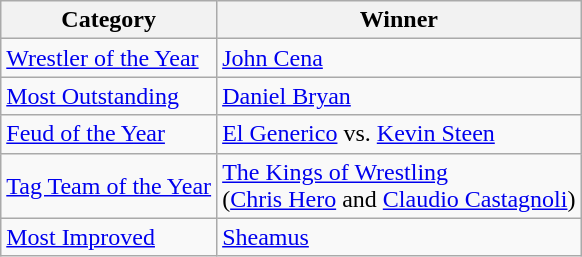<table class="wikitable">
<tr>
<th>Category</th>
<th>Winner</th>
</tr>
<tr>
<td><a href='#'>Wrestler of the Year</a></td>
<td><a href='#'>John Cena</a></td>
</tr>
<tr>
<td><a href='#'>Most Outstanding</a></td>
<td><a href='#'>Daniel Bryan</a></td>
</tr>
<tr>
<td><a href='#'>Feud of the Year</a></td>
<td><a href='#'>El Generico</a> vs. <a href='#'>Kevin Steen</a></td>
</tr>
<tr>
<td><a href='#'>Tag Team of the Year</a></td>
<td><a href='#'>The Kings of Wrestling</a><br>(<a href='#'>Chris Hero</a> and <a href='#'>Claudio Castagnoli</a>)</td>
</tr>
<tr>
<td><a href='#'>Most Improved</a></td>
<td><a href='#'>Sheamus</a></td>
</tr>
</table>
